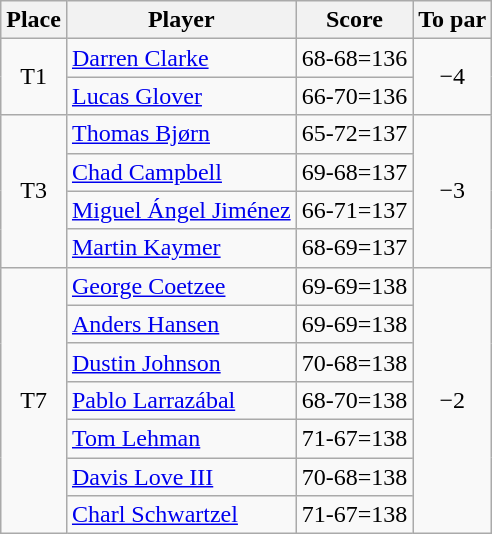<table class="wikitable">
<tr>
<th>Place</th>
<th>Player</th>
<th>Score</th>
<th>To par</th>
</tr>
<tr>
<td rowspan="2" style="text-align:center;">T1</td>
<td> <a href='#'>Darren Clarke</a></td>
<td>68-68=136</td>
<td rowspan="2" style="text-align:center;">−4</td>
</tr>
<tr>
<td> <a href='#'>Lucas Glover</a></td>
<td>66-70=136</td>
</tr>
<tr>
<td rowspan="4" style="text-align:center;">T3</td>
<td> <a href='#'>Thomas Bjørn</a></td>
<td>65-72=137</td>
<td rowspan="4" style="text-align:center;">−3</td>
</tr>
<tr>
<td> <a href='#'>Chad Campbell</a></td>
<td>69-68=137</td>
</tr>
<tr>
<td> <a href='#'>Miguel Ángel Jiménez</a></td>
<td>66-71=137</td>
</tr>
<tr>
<td> <a href='#'>Martin Kaymer</a></td>
<td>68-69=137</td>
</tr>
<tr>
<td rowspan="7" style="text-align:center;">T7</td>
<td> <a href='#'>George Coetzee</a></td>
<td>69-69=138</td>
<td rowspan="7" style="text-align:center;">−2</td>
</tr>
<tr>
<td> <a href='#'>Anders Hansen</a></td>
<td>69-69=138</td>
</tr>
<tr>
<td> <a href='#'>Dustin Johnson</a></td>
<td>70-68=138</td>
</tr>
<tr>
<td> <a href='#'>Pablo Larrazábal</a></td>
<td>68-70=138</td>
</tr>
<tr>
<td> <a href='#'>Tom Lehman</a></td>
<td>71-67=138</td>
</tr>
<tr>
<td> <a href='#'>Davis Love III</a></td>
<td>70-68=138</td>
</tr>
<tr>
<td> <a href='#'>Charl Schwartzel</a></td>
<td>71-67=138</td>
</tr>
</table>
